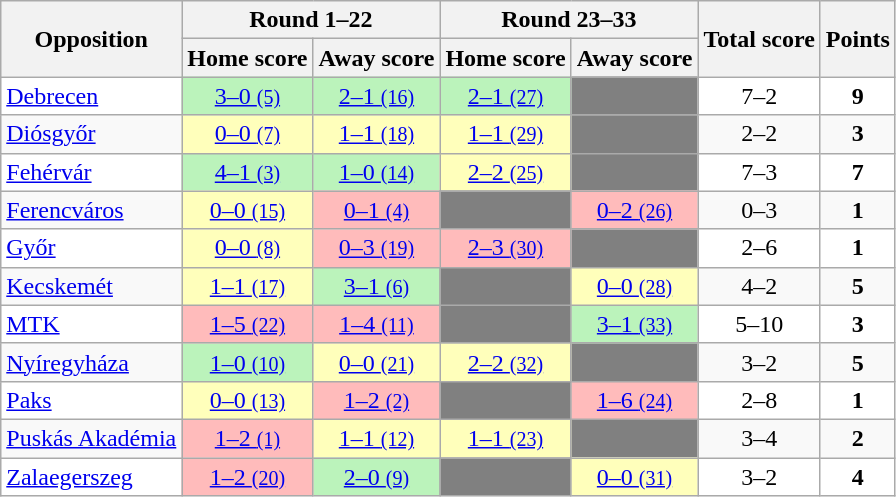<table class="wikitable" style="text-align: center;">
<tr>
<th rowspan="2">Opposition</th>
<th colspan="2">Round 1–22</th>
<th colspan="2">Round 23–33</th>
<th rowspan="2">Total score</th>
<th rowspan="2">Points</th>
</tr>
<tr>
<th>Home score</th>
<th>Away score</th>
<th>Home score</th>
<th>Away score</th>
</tr>
<tr bgcolor="white">
<td align=left><a href='#'>Debrecen</a></td>
<td bgcolor=#BBF3BB><a href='#'>3–0 <small>(5)</small></a></td>
<td bgcolor=#BBF3BB><a href='#'>2–1 <small>(16)</small></a></td>
<td bgcolor=#BBF3BB><a href='#'>2–1 <small>(27)</small></a></td>
<td bgcolor=grey></td>
<td>7–2</td>
<td><strong>9</strong></td>
</tr>
<tr>
<td align=left><a href='#'>Diósgyőr</a></td>
<td bgcolor=#FFFFBB><a href='#'>0–0 <small>(7)</small></a></td>
<td bgcolor=#FFFFBB><a href='#'>1–1 <small>(18)</small></a></td>
<td bgcolor=#FFFFBB><a href='#'>1–1 <small>(29)</small></a></td>
<td bgcolor=grey></td>
<td>2–2</td>
<td><strong>3</strong></td>
</tr>
<tr bgcolor="white">
<td align=left><a href='#'>Fehérvár</a></td>
<td bgcolor=#BBF3BB><a href='#'>4–1 <small>(3)</small></a></td>
<td bgcolor=#BBF3BB><a href='#'>1–0 <small>(14)</small></a></td>
<td bgcolor=#FFFFBB><a href='#'>2–2 <small>(25)</small></a></td>
<td bgcolor=grey></td>
<td>7–3</td>
<td><strong>7</strong></td>
</tr>
<tr>
<td align=left><a href='#'>Ferencváros</a></td>
<td bgcolor=#FFFFBB><a href='#'>0–0 <small>(15)</small></a></td>
<td bgcolor=#FFBBBB><a href='#'>0–1 <small>(4)</small></a></td>
<td bgcolor=grey></td>
<td bgcolor=#FFBBBB><a href='#'>0–2 <small>(26)</small></a></td>
<td>0–3</td>
<td><strong>1</strong></td>
</tr>
<tr bgcolor="white">
<td align=left><a href='#'>Győr</a></td>
<td bgcolor=#FFFFBB><a href='#'>0–0 <small>(8)</small></a></td>
<td bgcolor=#FFBBBB><a href='#'>0–3 <small>(19)</small></a></td>
<td bgcolor=#FFBBBB><a href='#'>2–3 <small>(30)</small></a></td>
<td bgcolor=grey></td>
<td>2–6</td>
<td><strong>1</strong></td>
</tr>
<tr>
<td align=left><a href='#'>Kecskemét</a></td>
<td bgcolor=#FFFFBB><a href='#'>1–1 <small>(17)</small></a></td>
<td bgcolor=#BBF3BB><a href='#'>3–1 <small>(6)</small></a></td>
<td bgcolor=grey></td>
<td bgcolor=#FFFFBB><a href='#'>0–0 <small>(28)</small></a></td>
<td>4–2</td>
<td><strong>5</strong></td>
</tr>
<tr bgcolor="white">
<td align=left><a href='#'>MTK</a></td>
<td bgcolor=#FFBBBB><a href='#'>1–5 <small>(22)</small></a></td>
<td bgcolor=#FFBBBB><a href='#'>1–4 <small>(11)</small></a></td>
<td bgcolor=grey></td>
<td bgcolor=#BBF3BB><a href='#'>3–1 <small>(33)</small></a></td>
<td>5–10</td>
<td><strong>3</strong></td>
</tr>
<tr>
<td align=left><a href='#'>Nyíregyháza</a></td>
<td bgcolor=#BBF3BB><a href='#'>1–0 <small>(10)</small></a></td>
<td bgcolor=#FFFFBB><a href='#'>0–0 <small>(21)</small></a></td>
<td bgcolor=#FFFFBB><a href='#'>2–2 <small>(32)</small></a></td>
<td bgcolor=grey></td>
<td>3–2</td>
<td><strong>5</strong></td>
</tr>
<tr bgcolor="white">
<td align=left><a href='#'>Paks</a></td>
<td bgcolor=#FFFFBB><a href='#'>0–0 <small>(13)</small></a></td>
<td bgcolor=#FFBBBB><a href='#'>1–2 <small>(2)</small></a></td>
<td bgcolor=grey></td>
<td bgcolor=#FFBBBB><a href='#'>1–6 <small>(24)</small></a></td>
<td>2–8</td>
<td><strong>1</strong></td>
</tr>
<tr>
<td align=left><a href='#'>Puskás Akadémia</a></td>
<td bgcolor=#FFBBBB><a href='#'>1–2 <small>(1)</small></a></td>
<td bgcolor=#FFFFBB><a href='#'>1–1 <small>(12)</small></a></td>
<td bgcolor=#FFFFBB><a href='#'>1–1 <small>(23)</small></a></td>
<td bgcolor=grey></td>
<td>3–4</td>
<td><strong>2</strong></td>
</tr>
<tr bgcolor="white">
<td align=left><a href='#'>Zalaegerszeg</a></td>
<td bgcolor=#FFBBBB><a href='#'>1–2 <small>(20)</small></a></td>
<td bgcolor=#BBF3BB><a href='#'>2–0 <small>(9)</small></a></td>
<td bgcolor=grey></td>
<td bgcolor=#FFFFBB><a href='#'>0–0 <small>(31)</small></a></td>
<td>3–2</td>
<td><strong>4</strong></td>
</tr>
</table>
